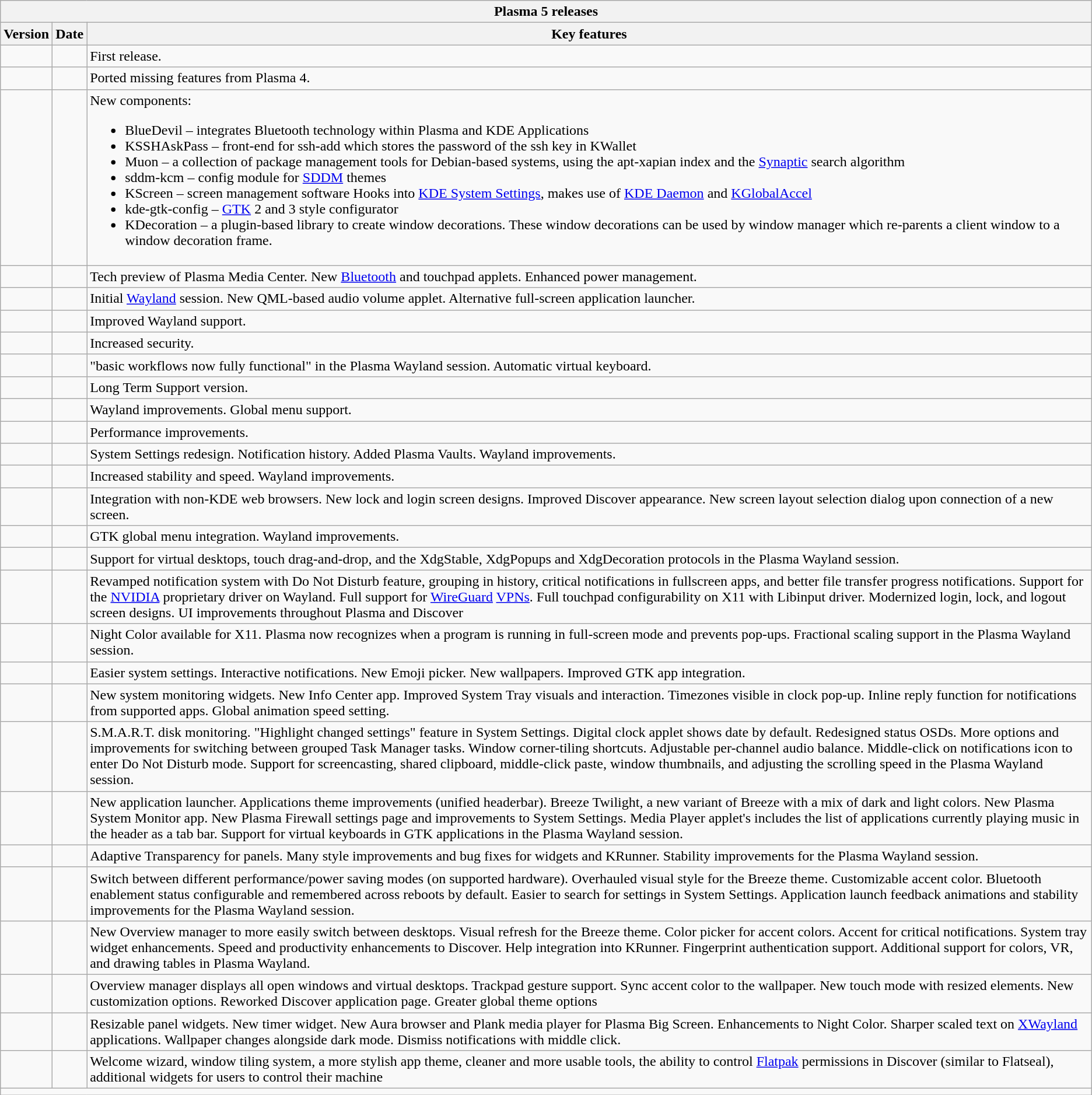<table class="wikitable">
<tr>
<th colspan="3">Plasma 5 releases</th>
</tr>
<tr>
<th>Version</th>
<th>Date</th>
<th>Key features</th>
</tr>
<tr>
<td></td>
<td></td>
<td>First release.</td>
</tr>
<tr>
<td></td>
<td></td>
<td>Ported missing features from Plasma 4.</td>
</tr>
<tr>
<td></td>
<td></td>
<td>New components:<br><ul><li>BlueDevil – integrates Bluetooth technology within Plasma and KDE Applications</li><li>KSSHAskPass – front-end for ssh-add which stores the password of the ssh key in KWallet</li><li>Muon – a collection of package management tools for Debian-based systems, using the apt-xapian index and the <a href='#'>Synaptic</a> search algorithm</li><li>sddm-kcm – config module for <a href='#'>SDDM</a> themes</li><li> KScreen – screen management software Hooks into <a href='#'>KDE System Settings</a>, makes use of <a href='#'>KDE Daemon</a> and <a href='#'>KGlobalAccel</a></li><li>kde-gtk-config – <a href='#'>GTK</a> 2 and 3 style configurator</li><li>KDecoration – a plugin-based library to create window decorations. These window decorations can be used by window manager which re-parents a client window to a window decoration frame.</li></ul></td>
</tr>
<tr>
<td></td>
<td></td>
<td>Tech preview of Plasma Media Center. New <a href='#'>Bluetooth</a> and touchpad applets. Enhanced power management.</td>
</tr>
<tr>
<td></td>
<td></td>
<td>Initial <a href='#'>Wayland</a> session. New QML-based audio volume applet. Alternative full-screen application launcher.</td>
</tr>
<tr>
<td></td>
<td></td>
<td>Improved Wayland support.</td>
</tr>
<tr>
<td></td>
<td></td>
<td>Increased security.</td>
</tr>
<tr>
<td></td>
<td></td>
<td>"basic workflows now fully functional" in the Plasma Wayland session. Automatic virtual keyboard.</td>
</tr>
<tr>
<td></td>
<td></td>
<td>Long Term Support version.</td>
</tr>
<tr>
<td></td>
<td></td>
<td>Wayland improvements. Global menu support.</td>
</tr>
<tr>
<td></td>
<td></td>
<td>Performance improvements.</td>
</tr>
<tr>
<td></td>
<td></td>
<td>System Settings redesign. Notification history. Added Plasma Vaults. Wayland improvements.</td>
</tr>
<tr>
<td></td>
<td></td>
<td>Increased stability and speed. Wayland improvements.</td>
</tr>
<tr>
<td></td>
<td></td>
<td>Integration with non-KDE web browsers. New lock and login screen designs. Improved Discover appearance. New screen layout selection dialog upon connection of a new screen.</td>
</tr>
<tr>
<td></td>
<td></td>
<td>GTK global menu integration. Wayland improvements.</td>
</tr>
<tr>
<td></td>
<td></td>
<td>Support for virtual desktops, touch drag-and-drop, and the XdgStable, XdgPopups and XdgDecoration protocols in the Plasma Wayland session.</td>
</tr>
<tr>
<td></td>
<td></td>
<td>Revamped notification system with Do Not Disturb feature, grouping in history, critical notifications in fullscreen apps, and better file transfer progress notifications. Support for the <a href='#'>NVIDIA</a> proprietary driver on Wayland. Full support for <a href='#'>WireGuard</a> <a href='#'>VPNs</a>. Full touchpad configurability on X11 with Libinput driver. Modernized login, lock, and logout screen designs. UI improvements throughout Plasma and Discover</td>
</tr>
<tr>
<td></td>
<td></td>
<td>Night Color available for X11. Plasma now recognizes when a program is running in full-screen mode and prevents pop-ups. Fractional scaling support in the Plasma Wayland session.</td>
</tr>
<tr>
<td></td>
<td></td>
<td>Easier system settings. Interactive notifications. New Emoji picker. New wallpapers. Improved GTK app integration.</td>
</tr>
<tr>
<td></td>
<td></td>
<td>New system monitoring widgets. New Info Center app. Improved System Tray visuals and interaction. Timezones visible in clock pop-up. Inline reply function for notifications from supported apps. Global animation speed setting.</td>
</tr>
<tr>
<td></td>
<td></td>
<td>S.M.A.R.T. disk monitoring. "Highlight changed settings" feature in System Settings. Digital clock applet shows date by default. Redesigned status OSDs. More options and improvements for switching between grouped Task Manager tasks. Window corner-tiling shortcuts. Adjustable per-channel audio balance. Middle-click on notifications icon to enter Do Not Disturb mode. Support for screencasting, shared clipboard, middle-click paste, window thumbnails, and adjusting the scrolling speed in the Plasma Wayland session.</td>
</tr>
<tr>
<td></td>
<td></td>
<td>New application launcher. Applications theme improvements (unified headerbar). Breeze Twilight, a new variant of Breeze with a mix of dark and light colors. New Plasma System Monitor app. New Plasma Firewall settings page and improvements to System Settings. Media Player applet's includes the list of applications currently playing music in the header as a tab bar. Support for virtual keyboards in GTK applications in the Plasma Wayland session.</td>
</tr>
<tr>
<td></td>
<td></td>
<td>Adaptive Transparency for panels. Many style improvements and bug fixes for widgets and KRunner. Stability improvements for the Plasma Wayland session.</td>
</tr>
<tr>
<td></td>
<td></td>
<td>Switch between different performance/power saving modes (on supported hardware). Overhauled visual style for the Breeze theme. Customizable accent color. Bluetooth enablement status configurable and remembered across reboots by default. Easier to search for settings in System Settings. Application launch feedback animations and stability improvements for the Plasma Wayland session.</td>
</tr>
<tr>
<td></td>
<td></td>
<td>New Overview manager to more easily switch between desktops. Visual refresh for the Breeze theme. Color picker for accent colors. Accent for critical notifications. System tray widget enhancements. Speed and productivity enhancements to Discover. Help integration into KRunner. Fingerprint authentication support. Additional support for colors, VR, and drawing tables in Plasma Wayland.</td>
</tr>
<tr>
<td></td>
<td></td>
<td>Overview manager displays all open windows and virtual desktops. Trackpad gesture support. Sync accent color to the wallpaper. New touch mode with resized elements. New customization options. Reworked Discover application page. Greater global theme options</td>
</tr>
<tr>
<td></td>
<td></td>
<td>Resizable panel widgets. New timer widget. New Aura browser and Plank media player for Plasma Big Screen. Enhancements to Night Color. Sharper scaled text on <a href='#'>XWayland</a> applications. Wallpaper changes alongside dark mode. Dismiss notifications with middle click.</td>
</tr>
<tr>
<td></td>
<td></td>
<td>Welcome wizard, window tiling system, a more stylish app theme, cleaner and more usable tools, the ability to control <a href='#'>Flatpak</a> permissions in Discover (similar to Flatseal), additional widgets for users to control their machine</td>
</tr>
<tr>
<td colspan=3><small></small></td>
</tr>
</table>
